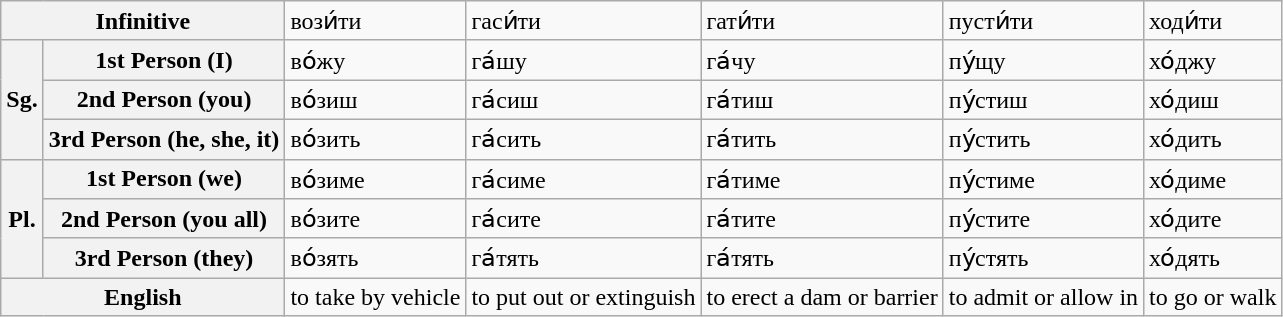<table class=wikitable>
<tr>
<th colspan="2">Infinitive</th>
<td>вози́ти</td>
<td>гаси́ти</td>
<td>гати́ти</td>
<td>пусти́ти</td>
<td>ходи́ти</td>
</tr>
<tr>
<th rowspan="3">Sg.</th>
<th>1st Person (I)</th>
<td>во́жу</td>
<td>га́шу</td>
<td>га́чу</td>
<td>пу́щу</td>
<td>хо́джу</td>
</tr>
<tr>
<th>2nd Person (you)</th>
<td>во́зиш</td>
<td>га́сиш</td>
<td>га́тиш</td>
<td>пу́стиш</td>
<td>хо́диш</td>
</tr>
<tr>
<th>3rd Person (he, she, it)</th>
<td>во́зить</td>
<td>га́сить</td>
<td>га́тить</td>
<td>пу́стить</td>
<td>хо́дить</td>
</tr>
<tr>
<th rowspan="3">Pl.</th>
<th>1st Person (we)</th>
<td>во́зиме</td>
<td>га́симе</td>
<td>га́тиме</td>
<td>пу́стиме</td>
<td>хо́диме</td>
</tr>
<tr>
<th>2nd Person (you all)</th>
<td>во́зите</td>
<td>га́сите</td>
<td>га́тите</td>
<td>пу́стите</td>
<td>хо́дите</td>
</tr>
<tr>
<th>3rd Person (they)</th>
<td>во́зять</td>
<td>га́тять</td>
<td>га́тять</td>
<td>пу́стять</td>
<td>хо́дять</td>
</tr>
<tr>
<th colspan="2">English</th>
<td>to take by vehicle</td>
<td>to put out or extinguish</td>
<td>to erect a dam or barrier</td>
<td>to admit or allow in</td>
<td>to go or walk</td>
</tr>
</table>
